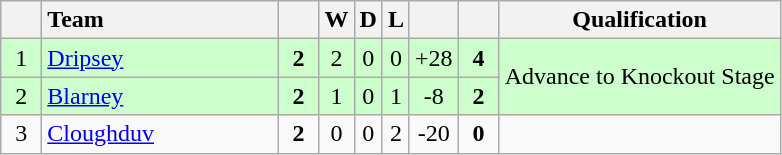<table class="wikitable" style="text-align:center">
<tr>
<th width="20"></th>
<th width="150" style="text-align:left;">Team</th>
<th width="20"></th>
<th>W</th>
<th>D</th>
<th>L</th>
<th width="20"></th>
<th width="20"></th>
<th>Qualification</th>
</tr>
<tr style="background:#ccffcc">
<td>1</td>
<td align="left"> <a href='#'>Dripsey</a></td>
<td><strong>2</strong></td>
<td>2</td>
<td>0</td>
<td>0</td>
<td>+28</td>
<td><strong>4</strong></td>
<td rowspan="2">Advance to Knockout Stage</td>
</tr>
<tr style="background:#ccffcc">
<td>2</td>
<td align="left"> <a href='#'>Blarney</a></td>
<td><strong>2</strong></td>
<td>1</td>
<td>0</td>
<td>1</td>
<td>-8</td>
<td><strong>2</strong></td>
</tr>
<tr>
<td>3</td>
<td align="left"> <a href='#'>Cloughduv</a></td>
<td><strong>2</strong></td>
<td>0</td>
<td>0</td>
<td>2</td>
<td>-20</td>
<td><strong>0</strong></td>
<td></td>
</tr>
</table>
